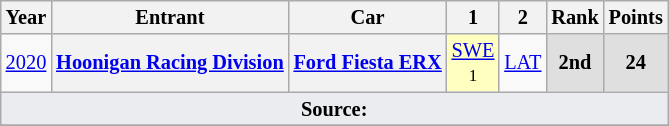<table class="wikitable" style="text-align:center; font-size:85%;">
<tr valign="top">
<th>Year</th>
<th>Entrant</th>
<th>Car</th>
<th>1</th>
<th>2</th>
<th>Rank</th>
<th>Points</th>
</tr>
<tr>
<td><a href='#'>2020</a></td>
<th nowrap><a href='#'>Hoonigan Racing Division</a></th>
<th nowrap><a href='#'>Ford Fiesta ERX</a></th>
<td style="background:#FFFFBF;"><a href='#'>SWE</a><br><small>1</small></td>
<td><a href='#'>LAT</a></td>
<th style="background:#DFDFDF;">2nd</th>
<th style="background:#DFDFDF;">24</th>
</tr>
<tr>
<td colspan="7" style="background-color:#EAECF0;text-align:center"><strong>Source:</strong></td>
</tr>
<tr>
</tr>
</table>
